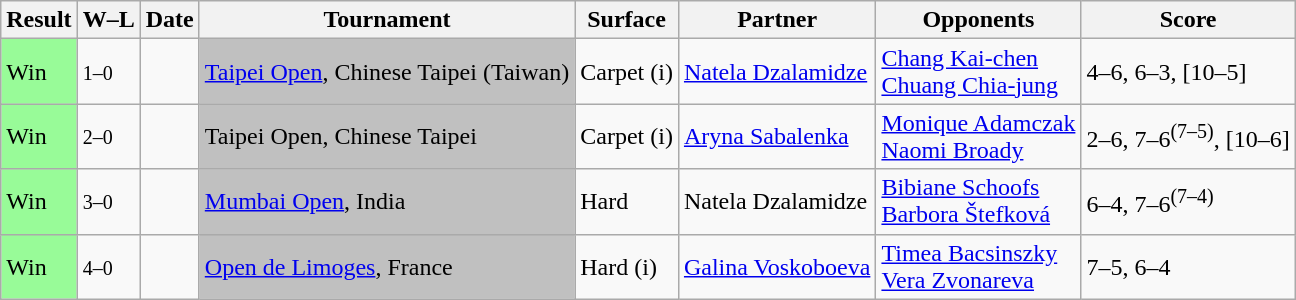<table class="sortable wikitable">
<tr>
<th>Result</th>
<th class="unsortable">W–L</th>
<th>Date</th>
<th>Tournament</th>
<th>Surface</th>
<th>Partner</th>
<th>Opponents</th>
<th class="unsortable">Score</th>
</tr>
<tr>
<td bgcolor=98fb98>Win</td>
<td><small>1–0</small></td>
<td><a href='#'></a></td>
<td bgcolor="silver"><a href='#'>Taipei Open</a>, Chinese Taipei (Taiwan)</td>
<td>Carpet (i)</td>
<td> <a href='#'>Natela Dzalamidze</a></td>
<td> <a href='#'>Chang Kai-chen</a> <br>  <a href='#'>Chuang Chia-jung</a></td>
<td>4–6, 6–3, [10–5]</td>
</tr>
<tr>
<td bgcolor=98fb98>Win</td>
<td><small>2–0</small></td>
<td><a href='#'></a></td>
<td bgcolor="silver">Taipei Open, Chinese Taipei </td>
<td>Carpet (i)</td>
<td> <a href='#'>Aryna Sabalenka</a></td>
<td> <a href='#'>Monique Adamczak</a> <br>  <a href='#'>Naomi Broady</a></td>
<td>2–6, 7–6<sup>(7–5)</sup>, [10–6]</td>
</tr>
<tr>
<td bgcolor=98fb98>Win</td>
<td><small>3–0</small></td>
<td><a href='#'></a></td>
<td bgcolor="silver"><a href='#'>Mumbai Open</a>, India</td>
<td>Hard</td>
<td> Natela Dzalamidze</td>
<td> <a href='#'>Bibiane Schoofs</a> <br>  <a href='#'>Barbora Štefková</a></td>
<td>6–4, 7–6<sup>(7–4)</sup></td>
</tr>
<tr>
<td bgcolor=98fb98>Win</td>
<td><small>4–0</small></td>
<td><a href='#'></a></td>
<td bgcolor="silver"><a href='#'>Open de Limoges</a>, France</td>
<td>Hard (i)</td>
<td> <a href='#'>Galina Voskoboeva</a></td>
<td> <a href='#'>Timea Bacsinszky</a> <br>  <a href='#'>Vera Zvonareva</a></td>
<td>7–5, 6–4</td>
</tr>
</table>
